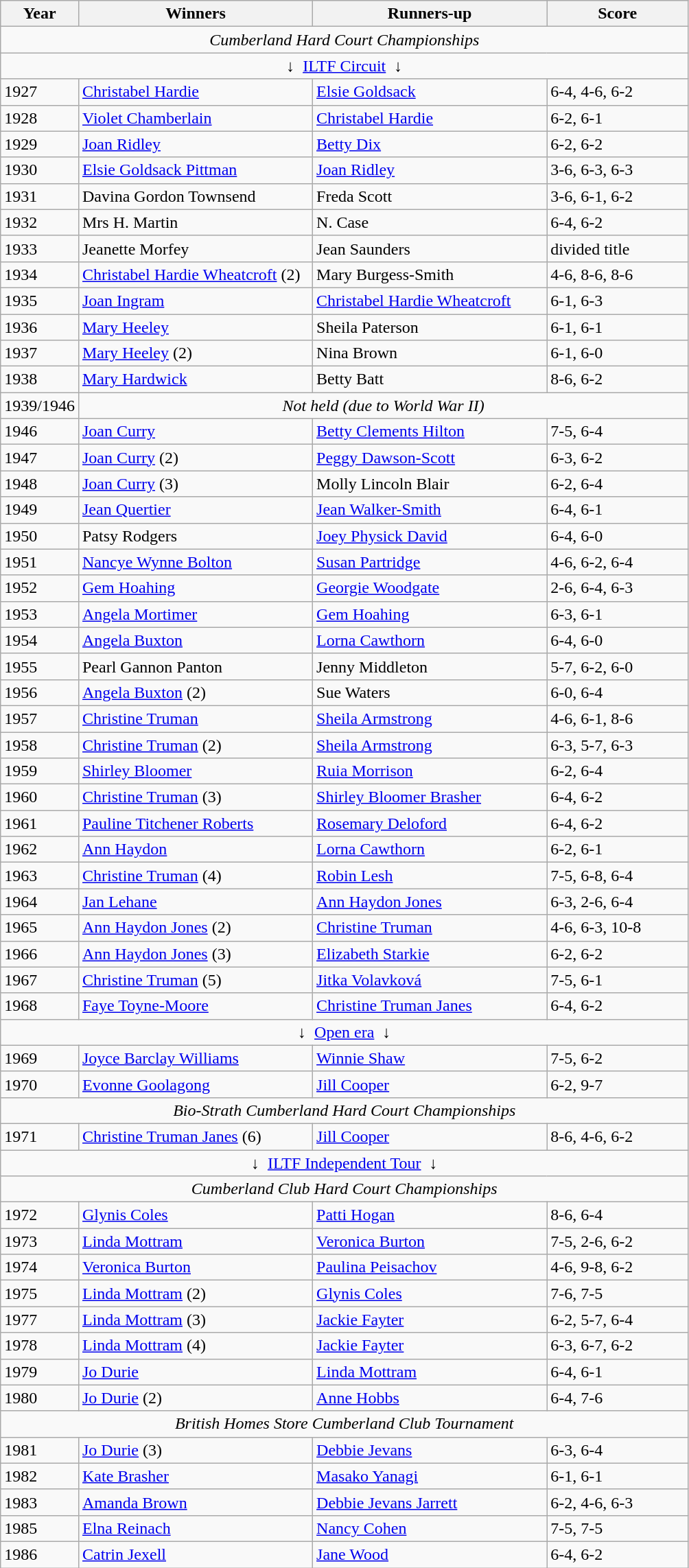<table class="wikitable sortable">
<tr>
<th style="width:60px;">Year</th>
<th style="width:220px;">Winners</th>
<th style="width:220px;">Runners-up</th>
<th style="width:130px;">Score</th>
</tr>
<tr>
<td colspan=4 align=center><em>Cumberland Hard Court Championships</em></td>
</tr>
<tr>
<td colspan=4 align=center>↓  <a href='#'>ILTF Circuit</a>  ↓</td>
</tr>
<tr>
<td>1927</td>
<td> <a href='#'>Christabel Hardie</a></td>
<td> <a href='#'>Elsie Goldsack</a></td>
<td>6-4, 4-6, 6-2</td>
</tr>
<tr>
<td>1928</td>
<td> <a href='#'>Violet Chamberlain</a></td>
<td> <a href='#'>Christabel Hardie</a></td>
<td>6-2, 6-1</td>
</tr>
<tr>
<td>1929</td>
<td> <a href='#'>Joan Ridley</a></td>
<td> <a href='#'>Betty Dix</a></td>
<td>6-2, 6-2</td>
</tr>
<tr>
<td>1930</td>
<td> <a href='#'>Elsie Goldsack Pittman</a></td>
<td> <a href='#'>Joan Ridley</a></td>
<td>3-6, 6-3, 6-3</td>
</tr>
<tr>
<td>1931</td>
<td> Davina Gordon Townsend</td>
<td> Freda Scott</td>
<td>3-6, 6-1, 6-2</td>
</tr>
<tr>
<td>1932</td>
<td> Mrs H. Martin</td>
<td> N. Case</td>
<td>6-4, 6-2</td>
</tr>
<tr>
<td>1933</td>
<td> Jeanette Morfey</td>
<td> Jean Saunders</td>
<td>divided title</td>
</tr>
<tr>
<td>1934</td>
<td>  <a href='#'>Christabel Hardie Wheatcroft</a> (2)</td>
<td> Mary Burgess-Smith</td>
<td>4-6, 8-6, 8-6</td>
</tr>
<tr>
<td>1935</td>
<td> <a href='#'>Joan Ingram</a></td>
<td> <a href='#'>Christabel Hardie Wheatcroft</a></td>
<td>6-1, 6-3</td>
</tr>
<tr>
<td>1936</td>
<td> <a href='#'>Mary Heeley</a></td>
<td> Sheila Paterson</td>
<td>6-1, 6-1</td>
</tr>
<tr>
<td>1937</td>
<td> <a href='#'>Mary Heeley</a> (2)</td>
<td> Nina Brown</td>
<td>6-1, 6-0</td>
</tr>
<tr>
<td>1938</td>
<td> <a href='#'>Mary Hardwick</a></td>
<td> Betty Batt</td>
<td>8-6, 6-2</td>
</tr>
<tr>
<td>1939/1946</td>
<td colspan=4 align=center><em>Not held (due to World War II)</em></td>
</tr>
<tr>
<td>1946</td>
<td> <a href='#'>Joan Curry</a></td>
<td> <a href='#'>Betty Clements Hilton</a></td>
<td>7-5, 6-4</td>
</tr>
<tr>
<td>1947</td>
<td> <a href='#'>Joan Curry</a> (2)</td>
<td> <a href='#'>Peggy Dawson-Scott</a></td>
<td>6-3, 6-2</td>
</tr>
<tr>
<td>1948</td>
<td> <a href='#'>Joan Curry</a> (3)</td>
<td> Molly Lincoln Blair</td>
<td>6-2, 6-4</td>
</tr>
<tr>
<td>1949</td>
<td> <a href='#'>Jean Quertier</a></td>
<td> <a href='#'>Jean Walker-Smith</a></td>
<td>6-4, 6-1</td>
</tr>
<tr>
<td>1950</td>
<td> Patsy Rodgers</td>
<td> <a href='#'>Joey Physick David</a></td>
<td>6-4, 6-0</td>
</tr>
<tr>
<td>1951</td>
<td> <a href='#'>Nancye Wynne Bolton</a></td>
<td> <a href='#'>Susan Partridge</a></td>
<td>4-6, 6-2, 6-4</td>
</tr>
<tr>
<td>1952</td>
<td> <a href='#'>Gem Hoahing</a></td>
<td> <a href='#'>Georgie Woodgate</a></td>
<td>2-6, 6-4, 6-3</td>
</tr>
<tr>
<td>1953</td>
<td> <a href='#'>Angela Mortimer</a></td>
<td> <a href='#'>Gem Hoahing</a></td>
<td>6-3, 6-1</td>
</tr>
<tr>
<td>1954</td>
<td> <a href='#'>Angela Buxton</a></td>
<td> <a href='#'>Lorna Cawthorn</a></td>
<td>6-4, 6-0</td>
</tr>
<tr>
<td>1955</td>
<td> Pearl Gannon Panton</td>
<td> Jenny Middleton</td>
<td>5-7, 6-2, 6-0</td>
</tr>
<tr>
<td>1956</td>
<td> <a href='#'>Angela Buxton</a> (2)</td>
<td> Sue Waters</td>
<td>6-0, 6-4</td>
</tr>
<tr>
<td>1957</td>
<td> <a href='#'>Christine Truman</a></td>
<td> <a href='#'>Sheila Armstrong</a></td>
<td>4-6, 6-1, 8-6</td>
</tr>
<tr>
<td>1958</td>
<td> <a href='#'>Christine Truman</a> (2)</td>
<td> <a href='#'>Sheila Armstrong</a></td>
<td>6-3, 5-7, 6-3</td>
</tr>
<tr>
<td>1959</td>
<td> <a href='#'>Shirley Bloomer</a></td>
<td> <a href='#'>Ruia Morrison</a></td>
<td>6-2, 6-4</td>
</tr>
<tr>
<td>1960</td>
<td> <a href='#'>Christine Truman</a> (3)</td>
<td> <a href='#'>Shirley Bloomer Brasher</a></td>
<td>6-4, 6-2</td>
</tr>
<tr>
<td>1961</td>
<td> <a href='#'>Pauline Titchener Roberts</a></td>
<td> <a href='#'>Rosemary Deloford</a></td>
<td>6-4, 6-2</td>
</tr>
<tr>
<td>1962</td>
<td> <a href='#'>Ann Haydon</a></td>
<td> <a href='#'>Lorna Cawthorn</a></td>
<td>6-2, 6-1</td>
</tr>
<tr>
<td>1963</td>
<td> <a href='#'>Christine Truman</a> (4)</td>
<td> <a href='#'>Robin Lesh</a></td>
<td>7-5, 6-8, 6-4</td>
</tr>
<tr>
<td>1964</td>
<td> <a href='#'>Jan Lehane</a></td>
<td> <a href='#'>Ann Haydon Jones</a></td>
<td>6-3, 2-6, 6-4</td>
</tr>
<tr>
<td>1965</td>
<td> <a href='#'>Ann Haydon Jones</a> (2)</td>
<td> <a href='#'>Christine Truman</a></td>
<td>4-6, 6-3, 10-8</td>
</tr>
<tr>
<td>1966</td>
<td> <a href='#'>Ann Haydon Jones</a> (3)</td>
<td> <a href='#'>Elizabeth Starkie</a></td>
<td>6-2, 6-2</td>
</tr>
<tr>
<td>1967</td>
<td> <a href='#'>Christine Truman</a> (5)</td>
<td> <a href='#'>Jitka Volavková</a></td>
<td>7-5, 6-1</td>
</tr>
<tr>
<td>1968</td>
<td> <a href='#'>Faye Toyne-Moore</a></td>
<td> <a href='#'>Christine Truman Janes</a></td>
<td>6-4, 6-2</td>
</tr>
<tr>
<td colspan=4 align=center>↓  <a href='#'>Open era</a>  ↓</td>
</tr>
<tr>
<td>1969</td>
<td> <a href='#'>Joyce Barclay Williams</a></td>
<td> <a href='#'>Winnie Shaw</a></td>
<td>7-5, 6-2</td>
</tr>
<tr>
<td>1970</td>
<td> <a href='#'>Evonne Goolagong</a></td>
<td> <a href='#'>Jill Cooper</a></td>
<td>6-2, 9-7</td>
</tr>
<tr>
<td colspan=4 align=center><em>Bio-Strath Cumberland Hard Court Championships</em></td>
</tr>
<tr>
<td>1971</td>
<td> <a href='#'>Christine Truman Janes</a> (6)</td>
<td> <a href='#'>Jill Cooper</a></td>
<td>8-6, 4-6, 6-2</td>
</tr>
<tr>
<td colspan=4 align=center>↓  <a href='#'>ILTF Independent Tour</a>  ↓</td>
</tr>
<tr>
<td colspan=4 align=center><em> Cumberland Club Hard Court Championships</em></td>
</tr>
<tr>
<td>1972</td>
<td> <a href='#'>Glynis Coles</a></td>
<td> <a href='#'>Patti Hogan</a></td>
<td>8-6, 6-4</td>
</tr>
<tr>
<td>1973</td>
<td> <a href='#'>Linda Mottram</a></td>
<td> <a href='#'>Veronica Burton</a></td>
<td>7-5, 2-6, 6-2</td>
</tr>
<tr>
<td>1974</td>
<td> <a href='#'>Veronica Burton</a></td>
<td> <a href='#'>Paulina Peisachov</a></td>
<td>4-6, 9-8, 6-2</td>
</tr>
<tr>
<td>1975</td>
<td> <a href='#'>Linda Mottram</a> (2)</td>
<td> <a href='#'>Glynis Coles</a></td>
<td>7-6, 7-5</td>
</tr>
<tr>
<td>1977</td>
<td> <a href='#'>Linda Mottram</a> (3)</td>
<td> <a href='#'>Jackie Fayter</a></td>
<td>6-2, 5-7, 6-4</td>
</tr>
<tr>
<td>1978</td>
<td> <a href='#'>Linda Mottram</a> (4)</td>
<td> <a href='#'>Jackie Fayter</a></td>
<td>6-3, 6-7, 6-2</td>
</tr>
<tr>
<td>1979</td>
<td> <a href='#'>Jo Durie</a></td>
<td> <a href='#'>Linda Mottram</a></td>
<td>6-4, 6-1</td>
</tr>
<tr>
<td>1980</td>
<td> <a href='#'>Jo Durie</a> (2)</td>
<td> <a href='#'>Anne Hobbs</a></td>
<td>6-4, 7-6</td>
</tr>
<tr>
<td colspan=4 align=center><em>British Homes Store Cumberland Club Tournament</em></td>
</tr>
<tr>
<td>1981</td>
<td> <a href='#'>Jo Durie</a> (3)</td>
<td> <a href='#'>Debbie Jevans</a></td>
<td>6-3, 6-4</td>
</tr>
<tr>
<td>1982</td>
<td> <a href='#'>Kate Brasher</a></td>
<td> <a href='#'>Masako Yanagi</a></td>
<td>6-1, 6-1</td>
</tr>
<tr>
<td>1983</td>
<td> <a href='#'>Amanda Brown</a></td>
<td> <a href='#'>Debbie Jevans Jarrett</a></td>
<td>6-2, 4-6, 6-3</td>
</tr>
<tr>
<td>1985</td>
<td> <a href='#'>Elna Reinach</a></td>
<td> <a href='#'>Nancy Cohen</a></td>
<td>7-5, 7-5</td>
</tr>
<tr>
<td>1986</td>
<td> <a href='#'>Catrin Jexell</a></td>
<td> <a href='#'>Jane Wood</a></td>
<td>6-4, 6-2</td>
</tr>
</table>
